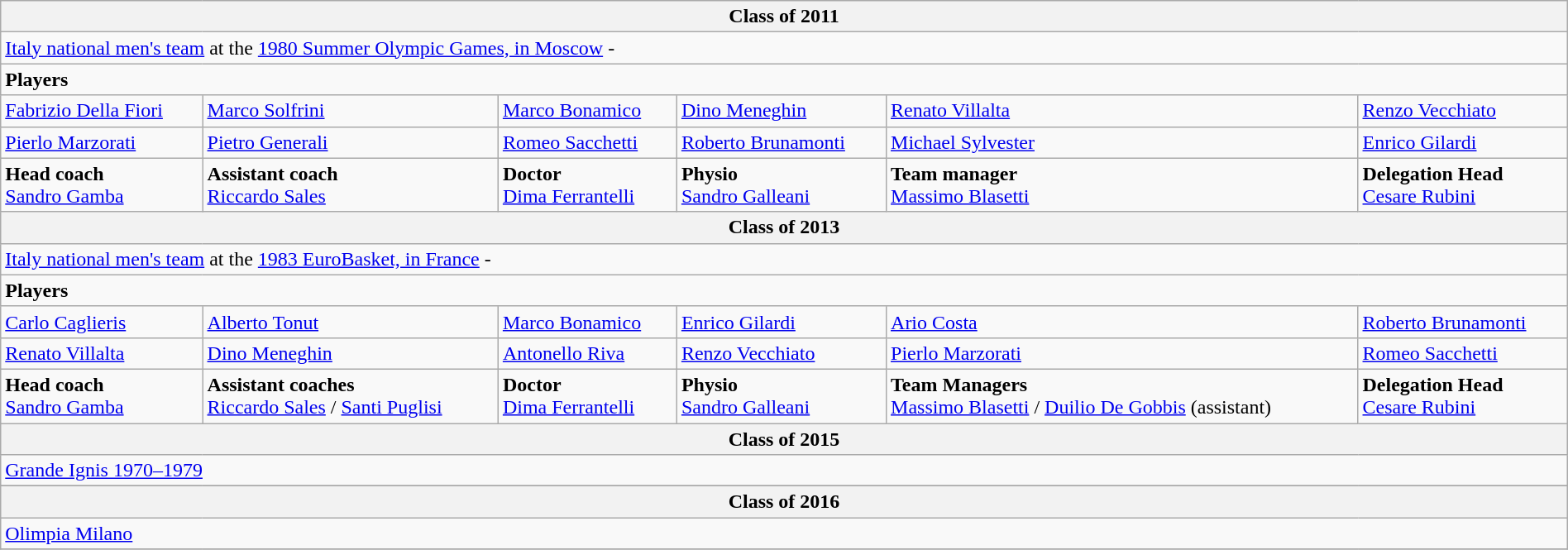<table class="wikitable" style="width:100%">
<tr>
<th colspan="6">Class of 2011</th>
</tr>
<tr>
<td colspan="6"> <a href='#'>Italy national men's team</a> at the <a href='#'>1980 Summer Olympic Games, in Moscow</a> - </td>
</tr>
<tr>
<td colspan="6"><strong>Players</strong></td>
</tr>
<tr>
<td><a href='#'>Fabrizio Della Fiori</a></td>
<td><a href='#'>Marco Solfrini</a></td>
<td><a href='#'>Marco Bonamico</a></td>
<td><a href='#'>Dino Meneghin</a></td>
<td><a href='#'>Renato Villalta</a></td>
<td><a href='#'>Renzo Vecchiato</a></td>
</tr>
<tr>
<td><a href='#'>Pierlo Marzorati</a></td>
<td><a href='#'>Pietro Generali</a></td>
<td><a href='#'>Romeo Sacchetti</a></td>
<td><a href='#'>Roberto Brunamonti</a></td>
<td><a href='#'>Michael Sylvester</a></td>
<td><a href='#'>Enrico Gilardi</a></td>
</tr>
<tr>
<td><strong>Head coach</strong> <br> <a href='#'>Sandro Gamba</a></td>
<td><strong>Assistant coach</strong> <br> <a href='#'>Riccardo Sales</a></td>
<td><strong>Doctor</strong> <br> <a href='#'>Dima Ferrantelli</a></td>
<td><strong>Physio</strong> <br> <a href='#'>Sandro Galleani</a></td>
<td><strong>Team manager</strong> <br> <a href='#'>Massimo Blasetti</a></td>
<td><strong>Delegation Head</strong> <br> <a href='#'>Cesare Rubini</a></td>
</tr>
<tr>
<th colspan="6">Class of 2013</th>
</tr>
<tr>
<td colspan="6"> <a href='#'>Italy national men's team</a> at the <a href='#'>1983 EuroBasket, in France</a> - </td>
</tr>
<tr>
<td colspan="6"><strong>Players</strong></td>
</tr>
<tr>
<td><a href='#'>Carlo Caglieris</a></td>
<td><a href='#'>Alberto Tonut</a></td>
<td><a href='#'>Marco Bonamico</a></td>
<td><a href='#'>Enrico Gilardi</a></td>
<td><a href='#'>Ario Costa</a></td>
<td><a href='#'>Roberto Brunamonti</a></td>
</tr>
<tr>
<td><a href='#'>Renato Villalta</a></td>
<td><a href='#'>Dino Meneghin</a></td>
<td><a href='#'>Antonello Riva</a></td>
<td><a href='#'>Renzo Vecchiato</a></td>
<td><a href='#'>Pierlo Marzorati</a></td>
<td><a href='#'>Romeo Sacchetti</a></td>
</tr>
<tr>
<td><strong>Head coach</strong> <br> <a href='#'>Sandro Gamba</a></td>
<td><strong>Assistant coaches</strong> <br> <a href='#'>Riccardo Sales</a> / <a href='#'>Santi Puglisi</a></td>
<td><strong>Doctor</strong> <br> <a href='#'>Dima Ferrantelli</a></td>
<td><strong>Physio</strong> <br> <a href='#'>Sandro Galleani</a></td>
<td><strong>Team Managers</strong> <br> <a href='#'>Massimo Blasetti</a> / <a href='#'>Duilio De Gobbis</a> (assistant)</td>
<td><strong>Delegation Head</strong> <br> <a href='#'>Cesare Rubini</a></td>
</tr>
<tr>
<th colspan="6">Class of 2015</th>
</tr>
<tr>
<td colspan="6"> <a href='#'>Grande Ignis 1970–1979</a></td>
</tr>
<tr>
</tr>
<tr>
<th colspan="6">Class of 2016</th>
</tr>
<tr>
<td colspan="6"><a href='#'>Olimpia Milano</a></td>
</tr>
<tr>
</tr>
</table>
